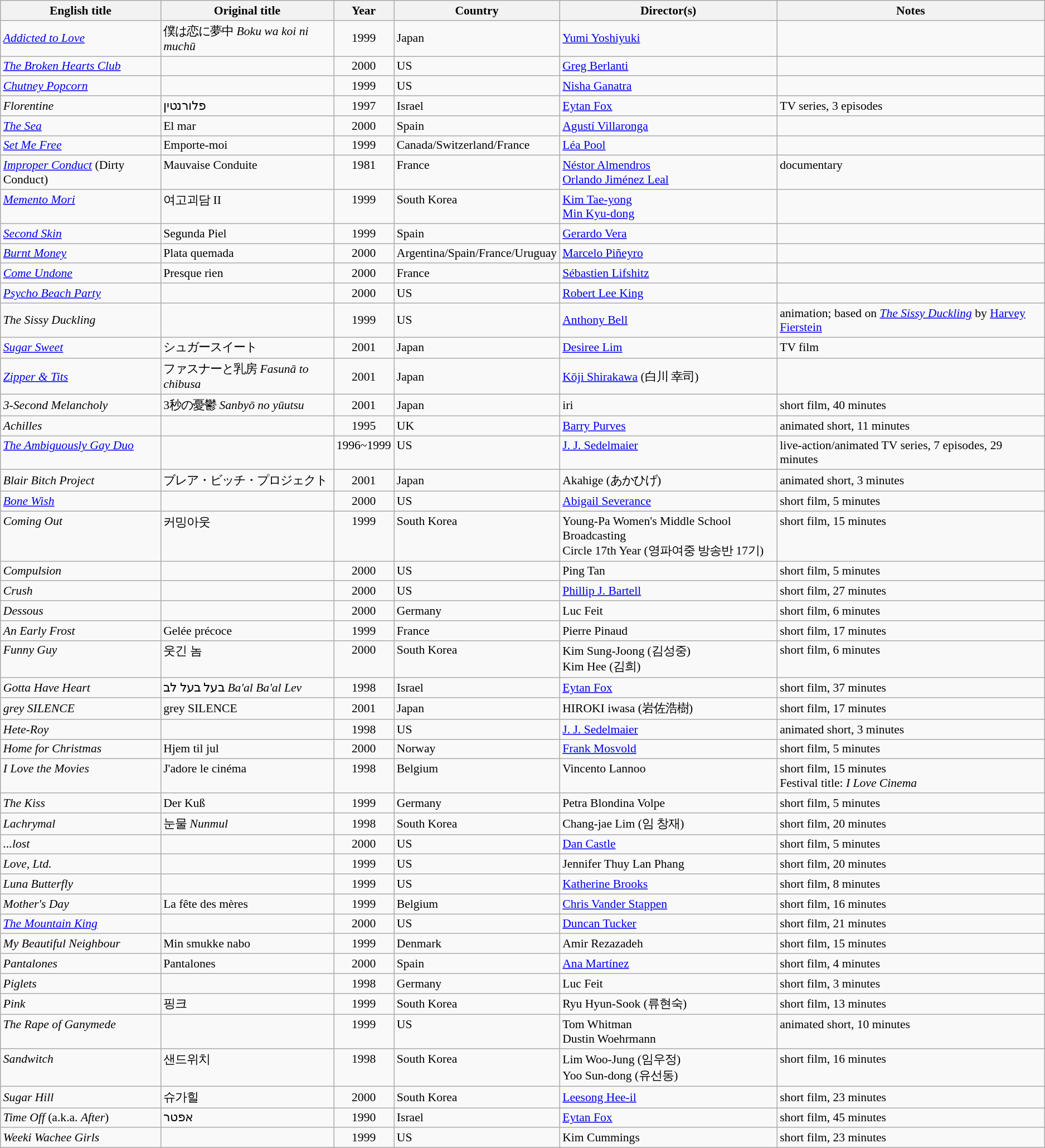<table class="wikitable" style="font-size: 90%;">
<tr>
<th>English title</th>
<th>Original title</th>
<th style="width:40px;">Year</th>
<th>Country</th>
<th>Director(s)</th>
<th>Notes</th>
</tr>
<tr>
<td><em><a href='#'>Addicted to Love</a></em></td>
<td>僕は恋に夢中 <em>Boku wa koi ni muchū</em></td>
<td style="text-align:center;">1999</td>
<td>Japan</td>
<td><a href='#'>Yumi Yoshiyuki</a></td>
<td></td>
</tr>
<tr>
<td><em><a href='#'>The Broken Hearts Club</a></em></td>
<td></td>
<td style="text-align:center;">2000</td>
<td>US</td>
<td><a href='#'>Greg Berlanti</a></td>
<td></td>
</tr>
<tr>
<td><em><a href='#'>Chutney Popcorn</a></em></td>
<td></td>
<td style="text-align:center;">1999</td>
<td>US</td>
<td><a href='#'>Nisha Ganatra</a></td>
<td></td>
</tr>
<tr>
<td><em>Florentine</em></td>
<td>פלורנטין</td>
<td style="text-align:center;">1997</td>
<td>Israel</td>
<td><a href='#'>Eytan Fox</a></td>
<td>TV series, 3 episodes</td>
</tr>
<tr>
<td><em><a href='#'>The Sea</a></em></td>
<td>El mar</td>
<td style="text-align:center;">2000</td>
<td>Spain</td>
<td><a href='#'>Agustí Villaronga</a></td>
<td></td>
</tr>
<tr>
<td><em><a href='#'>Set Me Free</a></em></td>
<td>Emporte-moi</td>
<td style="text-align:center;">1999</td>
<td>Canada/Switzerland/France</td>
<td><a href='#'>Léa Pool</a></td>
<td></td>
</tr>
<tr valign="top">
<td><em><a href='#'>Improper Conduct</a></em> (Dirty Conduct)</td>
<td>Mauvaise Conduite</td>
<td style="text-align:center;">1981</td>
<td>France</td>
<td><a href='#'>Néstor Almendros</a> <br> <a href='#'>Orlando Jiménez Leal</a></td>
<td>documentary</td>
</tr>
<tr valign="top">
<td><em><a href='#'>Memento Mori</a></em></td>
<td>여고괴담 II</td>
<td style="text-align:center;">1999</td>
<td>South Korea</td>
<td><a href='#'>Kim Tae-yong</a> <br> <a href='#'>Min Kyu-dong</a></td>
<td></td>
</tr>
<tr>
<td><em><a href='#'>Second Skin</a></em></td>
<td>Segunda Piel</td>
<td style="text-align:center;">1999</td>
<td>Spain</td>
<td><a href='#'>Gerardo Vera</a></td>
<td></td>
</tr>
<tr>
<td><em><a href='#'>Burnt Money</a></em></td>
<td>Plata quemada</td>
<td style="text-align:center;">2000</td>
<td>Argentina/Spain/France/Uruguay</td>
<td><a href='#'>Marcelo Piñeyro</a></td>
<td></td>
</tr>
<tr>
<td><em><a href='#'>Come Undone</a></em></td>
<td>Presque rien</td>
<td style="text-align:center;">2000</td>
<td>France</td>
<td><a href='#'>Sébastien Lifshitz</a></td>
<td></td>
</tr>
<tr>
<td><em><a href='#'>Psycho Beach Party</a></em></td>
<td></td>
<td style="text-align:center;">2000</td>
<td>US</td>
<td><a href='#'>Robert Lee King</a></td>
<td></td>
</tr>
<tr>
<td><em>The Sissy Duckling</em></td>
<td></td>
<td style="text-align:center;">1999</td>
<td>US</td>
<td><a href='#'>Anthony Bell</a></td>
<td>animation; based on <em><a href='#'>The Sissy Duckling</a></em> by <a href='#'>Harvey Fierstein</a></td>
</tr>
<tr>
<td><em><a href='#'>Sugar Sweet</a></em></td>
<td>シュガースイート</td>
<td style="text-align:center;">2001</td>
<td>Japan</td>
<td><a href='#'>Desiree Lim</a></td>
<td>TV film</td>
</tr>
<tr>
<td><em><a href='#'>Zipper & Tits</a></em></td>
<td>ファスナーと乳房 <em>Fasunā to chibusa</em></td>
<td style="text-align:center;">2001</td>
<td>Japan</td>
<td><a href='#'>Kōji Shirakawa</a> (白川 幸司)</td>
<td></td>
</tr>
<tr>
<td><em>3-Second Melancholy</em></td>
<td>3秒の憂鬱 <em>Sanbyō no yūutsu</em></td>
<td style="text-align:center;">2001</td>
<td>Japan</td>
<td>iri</td>
<td>short film, 40 minutes</td>
</tr>
<tr>
<td><em>Achilles</em></td>
<td></td>
<td style="text-align:center;">1995</td>
<td>UK</td>
<td><a href='#'>Barry Purves</a></td>
<td>animated short, 11 minutes</td>
</tr>
<tr valign="top">
<td><em><a href='#'>The Ambiguously Gay Duo</a></em></td>
<td></td>
<td style="text-align:center;">1996~1999</td>
<td>US</td>
<td><a href='#'>J. J. Sedelmaier</a></td>
<td>live-action/animated TV series, 7 episodes, 29 minutes</td>
</tr>
<tr>
<td><em>Blair Bitch Project</em></td>
<td>ブレア・ビッチ・プロジェクト</td>
<td style="text-align:center;">2001</td>
<td>Japan</td>
<td>Akahige (あかひげ)</td>
<td>animated short, 3 minutes</td>
</tr>
<tr>
<td><em><a href='#'>Bone Wish</a></em></td>
<td></td>
<td style="text-align:center;">2000</td>
<td>US</td>
<td><a href='#'>Abigail Severance</a></td>
<td>short film, 5 minutes</td>
</tr>
<tr valign="top">
<td><em>Coming Out</em></td>
<td>커밍아웃</td>
<td style="text-align:center;">1999</td>
<td>South Korea</td>
<td>Young-Pa Women's Middle School Broadcasting <br> Circle 17th Year (영파여중 방송반 17기)</td>
<td>short film, 15 minutes</td>
</tr>
<tr>
<td><em>Compulsion</em></td>
<td></td>
<td style="text-align:center;">2000</td>
<td>US</td>
<td>Ping Tan</td>
<td>short film, 5 minutes</td>
</tr>
<tr>
<td><em>Crush</em></td>
<td></td>
<td style="text-align:center;">2000</td>
<td>US</td>
<td><a href='#'>Phillip J. Bartell</a></td>
<td>short film, 27 minutes</td>
</tr>
<tr>
<td><em>Dessous</em></td>
<td></td>
<td style="text-align:center;">2000</td>
<td>Germany</td>
<td>Luc Feit</td>
<td>short film, 6 minutes</td>
</tr>
<tr>
<td><em>An Early Frost</em></td>
<td>Gelée précoce</td>
<td style="text-align:center;">1999</td>
<td>France</td>
<td>Pierre Pinaud</td>
<td>short film, 17 minutes</td>
</tr>
<tr valign="top">
<td><em>Funny Guy</em></td>
<td>웃긴 놈</td>
<td style="text-align:center;">2000</td>
<td>South Korea</td>
<td>Kim Sung-Joong (김성중) <br> Kim Hee (김희)</td>
<td>short film, 6 minutes</td>
</tr>
<tr>
<td><em>Gotta Have Heart</em></td>
<td>בעל בעל לב <em>Ba'al Ba'al Lev</em></td>
<td style="text-align:center;">1998</td>
<td>Israel</td>
<td><a href='#'>Eytan Fox</a></td>
<td>short film, 37 minutes</td>
</tr>
<tr>
<td><em>grey SILENCE</em></td>
<td>grey SILENCE</td>
<td style="text-align:center;">2001</td>
<td>Japan</td>
<td>HIROKI iwasa (岩佐浩樹)</td>
<td>short film, 17 minutes</td>
</tr>
<tr>
<td><em>Hete-Roy</em></td>
<td></td>
<td style="text-align:center;">1998</td>
<td>US</td>
<td><a href='#'>J. J. Sedelmaier</a></td>
<td>animated short, 3 minutes</td>
</tr>
<tr>
<td><em>Home for Christmas</em></td>
<td>Hjem til jul</td>
<td style="text-align:center;">2000</td>
<td>Norway</td>
<td><a href='#'>Frank Mosvold</a></td>
<td>short film, 5 minutes</td>
</tr>
<tr valign="top">
<td><em>I Love the Movies</em></td>
<td>J'adore le cinéma</td>
<td style="text-align:center;">1998</td>
<td>Belgium</td>
<td>Vincento Lannoo</td>
<td>short film, 15 minutes <br> Festival title: <em>I Love Cinema</em></td>
</tr>
<tr>
<td><em>The Kiss</em></td>
<td>Der Kuß</td>
<td style="text-align:center;">1999</td>
<td>Germany</td>
<td>Petra Blondina Volpe</td>
<td>short film, 5 minutes</td>
</tr>
<tr>
<td><em>Lachrymal</em></td>
<td>눈물 <em>Nunmul</em></td>
<td style="text-align:center;">1998</td>
<td>South Korea</td>
<td>Chang-jae Lim (임 창재)</td>
<td>short film, 20 minutes</td>
</tr>
<tr>
<td><em>...lost</em></td>
<td></td>
<td style="text-align:center;">2000</td>
<td>US</td>
<td><a href='#'>Dan Castle</a></td>
<td>short film, 5 minutes</td>
</tr>
<tr>
<td><em>Love, Ltd.</em></td>
<td></td>
<td style="text-align:center;">1999</td>
<td>US</td>
<td>Jennifer Thuy Lan Phang</td>
<td>short film, 20 minutes</td>
</tr>
<tr>
<td><em>Luna Butterfly</em></td>
<td></td>
<td style="text-align:center;">1999</td>
<td>US</td>
<td><a href='#'>Katherine Brooks</a></td>
<td>short film, 8 minutes</td>
</tr>
<tr>
<td><em>Mother's Day</em></td>
<td>La fête des mères</td>
<td style="text-align:center;">1999</td>
<td>Belgium</td>
<td><a href='#'>Chris Vander Stappen</a></td>
<td>short film, 16 minutes</td>
</tr>
<tr>
<td><em><a href='#'>The Mountain King</a></em></td>
<td></td>
<td style="text-align:center;">2000</td>
<td>US</td>
<td><a href='#'>Duncan Tucker</a></td>
<td>short film, 21 minutes</td>
</tr>
<tr>
<td><em>My Beautiful Neighbour</em></td>
<td>Min smukke nabo</td>
<td style="text-align:center;">1999</td>
<td>Denmark</td>
<td>Amir Rezazadeh</td>
<td>short film, 15 minutes</td>
</tr>
<tr>
<td><em>Pantalones</em></td>
<td>Pantalones</td>
<td style="text-align:center;">2000</td>
<td>Spain</td>
<td><a href='#'>Ana Martínez</a></td>
<td>short film, 4 minutes</td>
</tr>
<tr>
<td><em>Piglets</em></td>
<td></td>
<td style="text-align:center;">1998</td>
<td>Germany</td>
<td>Luc Feit</td>
<td>short film, 3 minutes</td>
</tr>
<tr>
<td><em>Pink</em></td>
<td>핑크</td>
<td style="text-align:center;">1999</td>
<td>South Korea</td>
<td>Ryu Hyun-Sook (류현숙)</td>
<td>short film, 13 minutes</td>
</tr>
<tr valign="top">
<td><em>The Rape of Ganymede</em></td>
<td></td>
<td style="text-align:center;">1999</td>
<td>US</td>
<td>Tom Whitman <br> Dustin Woehrmann</td>
<td>animated short, 10 minutes</td>
</tr>
<tr valign="top">
<td><em>Sandwitch</em></td>
<td>샌드위치</td>
<td style="text-align:center;">1998</td>
<td>South Korea</td>
<td>Lim Woo-Jung (임우정) <br> Yoo Sun-dong (유선동)</td>
<td>short film, 16 minutes</td>
</tr>
<tr>
<td><em>Sugar Hill</em></td>
<td>슈가힐</td>
<td style="text-align:center;">2000</td>
<td>South Korea</td>
<td><a href='#'>Leesong Hee-il</a></td>
<td>short film, 23 minutes</td>
</tr>
<tr>
<td><em>Time Off</em> (a.k.a. <em>After</em>)</td>
<td>אפטר</td>
<td style="text-align:center;">1990</td>
<td>Israel</td>
<td><a href='#'>Eytan Fox</a></td>
<td>short film, 45 minutes</td>
</tr>
<tr>
<td><em>Weeki Wachee Girls</em></td>
<td></td>
<td style="text-align:center;">1999</td>
<td>US</td>
<td>Kim Cummings</td>
<td>short film, 23 minutes</td>
</tr>
</table>
